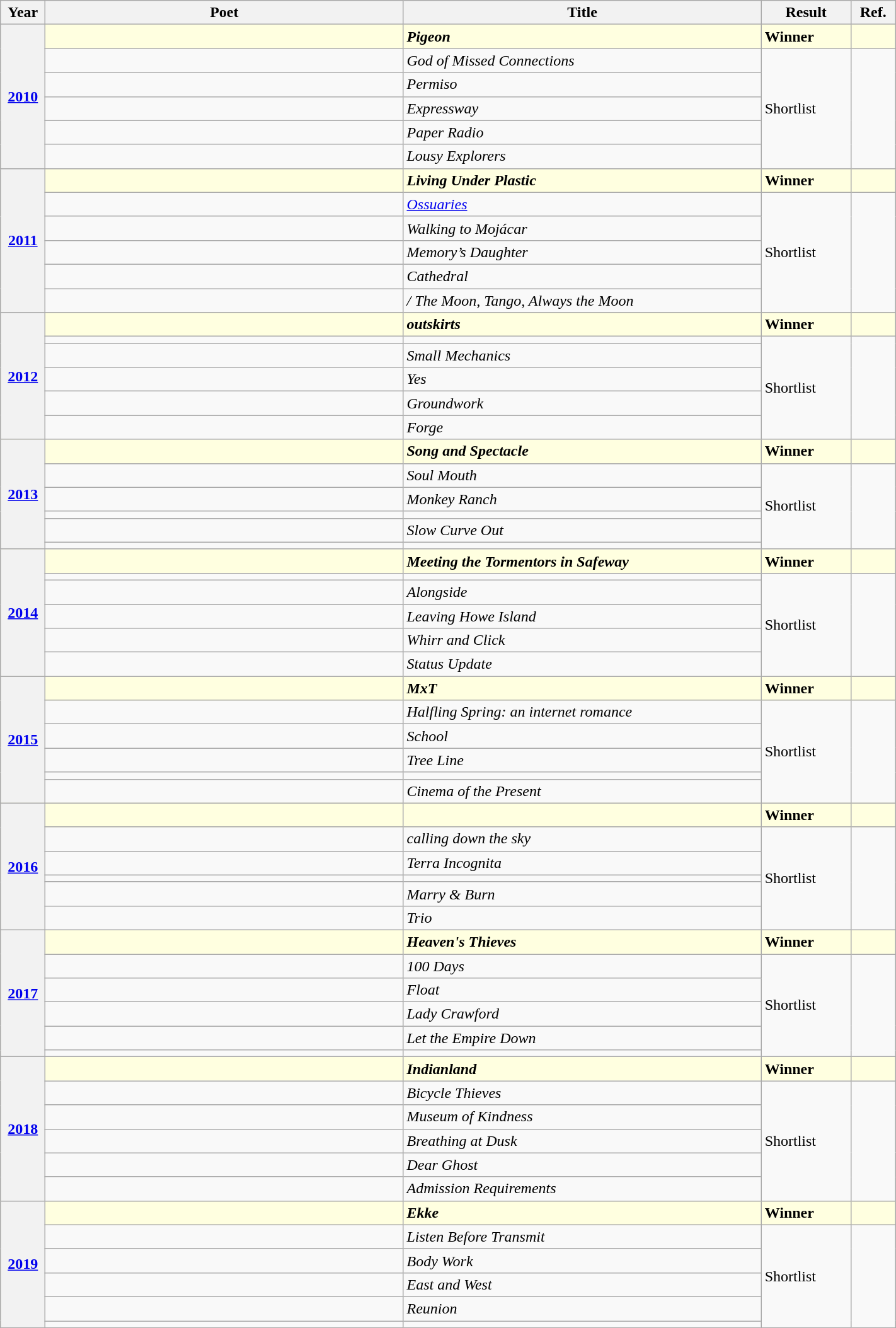<table class="wikitable sortable mw-collapsible" width=75% width=100%>
<tr>
<th width=5%>Year</th>
<th width=40%>Poet</th>
<th width=40%>Title</th>
<th width=10%>Result</th>
<th width=5% class="unsortable">Ref.</th>
</tr>
<tr style=background:lightyellow>
<th rowspan="6"><a href='#'>2010</a></th>
<td><strong></strong></td>
<td><strong><em>Pigeon</em></strong></td>
<td><strong>Winner</strong></td>
<td></td>
</tr>
<tr>
<td></td>
<td><em>God of Missed Connections</em></td>
<td rowspan=5>Shortlist</td>
<td rowspan=5></td>
</tr>
<tr>
<td></td>
<td><em>Permiso</em></td>
</tr>
<tr>
<td></td>
<td><em>Expressway</em></td>
</tr>
<tr>
<td></td>
<td><em>Paper Radio</em></td>
</tr>
<tr>
<td></td>
<td><em>Lousy Explorers</em></td>
</tr>
<tr style=background:lightyellow>
<th rowspan="6"><a href='#'>2011</a></th>
<td><strong></strong></td>
<td><strong><em>Living Under Plastic</em></strong></td>
<td><strong>Winner</strong></td>
<td></td>
</tr>
<tr>
<td></td>
<td><em><a href='#'>Ossuaries</a></em></td>
<td rowspan=5>Shortlist</td>
<td rowspan=5></td>
</tr>
<tr>
<td></td>
<td><em>Walking to Mojácar</em></td>
</tr>
<tr>
<td></td>
<td><em>Memory’s Daughter</em></td>
</tr>
<tr>
<td></td>
<td><em>Cathedral</em></td>
</tr>
<tr>
<td></td>
<td><em>/ The Moon, Tango, Always the Moon</em></td>
</tr>
<tr style=background:lightyellow>
<th rowspan="6"><a href='#'>2012</a></th>
<td><strong></strong></td>
<td><strong><em>outskirts</em></strong></td>
<td><strong>Winner</strong></td>
<td></td>
</tr>
<tr>
<td></td>
<td><em></em></td>
<td rowspan=5>Shortlist</td>
<td rowspan=5></td>
</tr>
<tr>
<td></td>
<td><em>Small Mechanics</em></td>
</tr>
<tr>
<td></td>
<td><em>Yes</em></td>
</tr>
<tr>
<td></td>
<td><em>Groundwork</em></td>
</tr>
<tr>
<td></td>
<td><em>Forge</em></td>
</tr>
<tr style=background:lightyellow>
<th rowspan="6"><a href='#'>2013</a></th>
<td><strong></strong></td>
<td><strong><em>Song and Spectacle</em></strong></td>
<td><strong>Winner</strong></td>
<td></td>
</tr>
<tr>
<td></td>
<td><em>Soul Mouth</em></td>
<td rowspan=5>Shortlist</td>
<td rowspan=5></td>
</tr>
<tr>
<td></td>
<td><em>Monkey Ranch</em></td>
</tr>
<tr>
<td></td>
<td><em></em></td>
</tr>
<tr>
<td></td>
<td><em>Slow Curve Out</em></td>
</tr>
<tr>
<td></td>
<td><em></em></td>
</tr>
<tr style=background:lightyellow>
<th rowspan="6"><a href='#'>2014</a></th>
<td><strong></strong></td>
<td><strong><em>Meeting the Tormentors in Safeway</em></strong></td>
<td><strong>Winner</strong></td>
<td></td>
</tr>
<tr>
<td></td>
<td><em></em></td>
<td rowspan=5>Shortlist</td>
<td rowspan=5></td>
</tr>
<tr>
<td></td>
<td><em>Alongside</em></td>
</tr>
<tr>
<td></td>
<td><em>Leaving Howe Island</em></td>
</tr>
<tr>
<td></td>
<td><em>Whirr and Click</em></td>
</tr>
<tr>
<td></td>
<td><em>Status Update</em></td>
</tr>
<tr style=background:lightyellow>
<th rowspan="6"><a href='#'>2015</a></th>
<td><strong></strong></td>
<td><strong><em>MxT</em></strong></td>
<td><strong>Winner</strong></td>
<td></td>
</tr>
<tr>
<td></td>
<td><em>Halfling Spring: an internet romance</em></td>
<td rowspan=5>Shortlist</td>
<td rowspan=5></td>
</tr>
<tr>
<td></td>
<td><em>School</em></td>
</tr>
<tr>
<td></td>
<td><em>Tree Line</em></td>
</tr>
<tr>
<td></td>
<td><em></em></td>
</tr>
<tr>
<td></td>
<td><em>Cinema of the Present</em></td>
</tr>
<tr style=background:lightyellow>
<th rowspan="6"><a href='#'>2016</a></th>
<td><strong></strong></td>
<td><strong><em></em></strong></td>
<td><strong>Winner</strong></td>
<td></td>
</tr>
<tr>
<td></td>
<td><em>calling down the sky</em></td>
<td rowspan=5>Shortlist</td>
<td rowspan=5></td>
</tr>
<tr>
<td></td>
<td><em>Terra Incognita</em></td>
</tr>
<tr>
<td></td>
<td><em></em></td>
</tr>
<tr>
<td></td>
<td><em>Marry & Burn</em></td>
</tr>
<tr>
<td></td>
<td><em>Trio</em></td>
</tr>
<tr style=background:lightyellow>
<th rowspan="6"><a href='#'>2017</a></th>
<td><strong></strong></td>
<td><strong><em>Heaven's Thieves</em></strong></td>
<td><strong>Winner</strong></td>
<td></td>
</tr>
<tr>
<td></td>
<td><em>100 Days</em></td>
<td rowspan=5>Shortlist</td>
<td rowspan=5></td>
</tr>
<tr>
<td></td>
<td><em>Float</em></td>
</tr>
<tr>
<td></td>
<td><em>Lady Crawford</em></td>
</tr>
<tr>
<td></td>
<td><em>Let the Empire Down</em></td>
</tr>
<tr>
<td></td>
<td><em></em></td>
</tr>
<tr style=background:lightyellow>
<th rowspan="6"><a href='#'>2018</a></th>
<td><strong></strong></td>
<td><strong><em>Indianland</em></strong></td>
<td><strong>Winner</strong></td>
<td></td>
</tr>
<tr>
<td></td>
<td><em>Bicycle Thieves</em></td>
<td rowspan=5>Shortlist</td>
<td rowspan=5></td>
</tr>
<tr>
<td></td>
<td><em>Museum of Kindness</em></td>
</tr>
<tr>
<td></td>
<td><em>Breathing at Dusk</em></td>
</tr>
<tr>
<td></td>
<td><em>Dear Ghost</em></td>
</tr>
<tr>
<td></td>
<td><em>Admission Requirements</em></td>
</tr>
<tr style=background:lightyellow>
<th rowspan="6"><a href='#'>2019</a></th>
<td><strong></strong></td>
<td><strong><em>Ekke</em></strong></td>
<td><strong>Winner</strong></td>
<td></td>
</tr>
<tr>
<td></td>
<td><em>Listen Before Transmit</em></td>
<td rowspan=5>Shortlist</td>
<td rowspan=5></td>
</tr>
<tr>
<td></td>
<td><em>Body Work</em></td>
</tr>
<tr>
<td></td>
<td><em>East and West</em></td>
</tr>
<tr>
<td></td>
<td><em>Reunion</em></td>
</tr>
<tr>
<td></td>
<td><em></em></td>
</tr>
</table>
